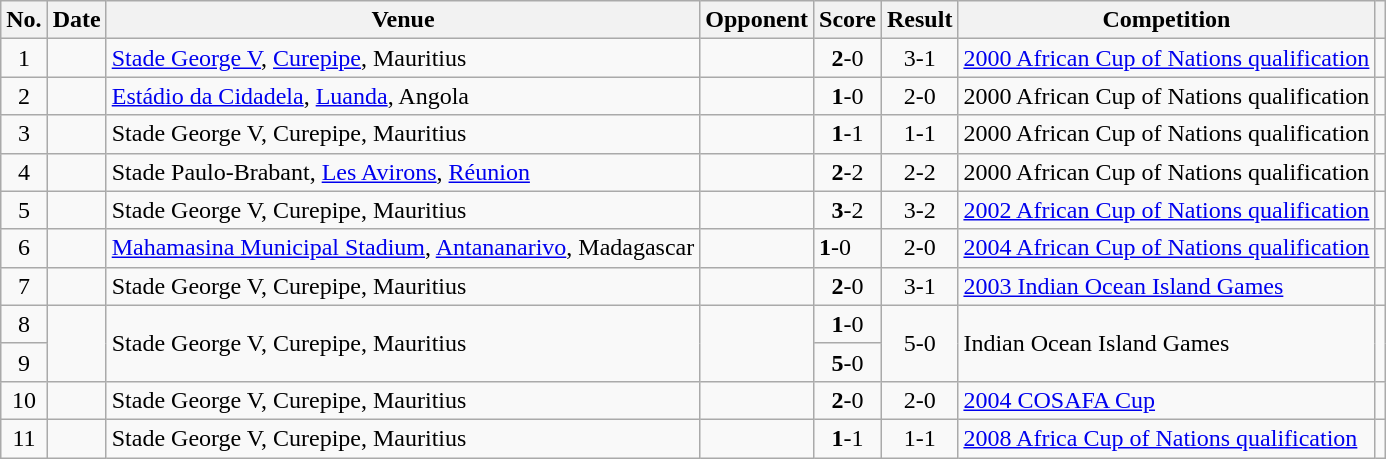<table class="wikitable sortable">
<tr>
<th scope="col">No.</th>
<th scope="col">Date</th>
<th scope="col">Venue</th>
<th scope="col">Opponent</th>
<th scope="col">Score</th>
<th scope="col">Result</th>
<th scope="col">Competition</th>
<th scope="col" class="unsortable"></th>
</tr>
<tr>
<td style="text-align:center">1</td>
<td></td>
<td><a href='#'>Stade George V</a>, <a href='#'>Curepipe</a>, Mauritius</td>
<td></td>
<td style="text-align:center"><strong>2</strong>-0</td>
<td style="text-align:center">3-1</td>
<td><a href='#'>2000 African Cup of Nations qualification</a></td>
<td></td>
</tr>
<tr>
<td style="text-align:center">2</td>
<td></td>
<td><a href='#'>Estádio da Cidadela</a>, <a href='#'>Luanda</a>, Angola</td>
<td></td>
<td style="text-align:center"><strong>1</strong>-0</td>
<td style="text-align:center">2-0</td>
<td>2000 African Cup of Nations qualification</td>
<td></td>
</tr>
<tr>
<td style="text-align:center">3</td>
<td></td>
<td>Stade George V, Curepipe, Mauritius</td>
<td></td>
<td style="text-align:center"><strong>1</strong>-1</td>
<td style="text-align:center">1-1</td>
<td>2000 African Cup of Nations qualification</td>
<td></td>
</tr>
<tr>
<td style="text-align:center">4</td>
<td></td>
<td>Stade Paulo-Brabant, <a href='#'>Les Avirons</a>, <a href='#'>Réunion</a></td>
<td></td>
<td style="text-align:center"><strong>2</strong>-2</td>
<td style="text-align:center">2-2</td>
<td>2000 African Cup of Nations qualification</td>
<td></td>
</tr>
<tr>
<td style="text-align:center">5</td>
<td></td>
<td>Stade George V, Curepipe, Mauritius</td>
<td></td>
<td style="text-align:center"><strong>3</strong>-2</td>
<td style="text-align:center">3-2</td>
<td><a href='#'>2002 African Cup of Nations qualification</a></td>
<td></td>
</tr>
<tr>
<td style="text-align:center">6</td>
<td></td>
<td><a href='#'>Mahamasina Municipal Stadium</a>, <a href='#'>Antananarivo</a>, Madagascar</td>
<td></td>
<td><strong>1</strong>-0</td>
<td style="text-align:center">2-0</td>
<td><a href='#'>2004 African Cup of Nations qualification</a></td>
<td></td>
</tr>
<tr>
<td style="text-align:center">7</td>
<td></td>
<td>Stade George V, Curepipe, Mauritius</td>
<td></td>
<td style="text-align:center"><strong>2</strong>-0</td>
<td style="text-align:center">3-1</td>
<td><a href='#'>2003 Indian Ocean Island Games</a></td>
<td></td>
</tr>
<tr>
<td style="text-align:center">8</td>
<td rowspan="2"></td>
<td rowspan="2">Stade George V, Curepipe, Mauritius</td>
<td rowspan="2"></td>
<td style="text-align:center"><strong>1</strong>-0</td>
<td rowspan="2" style="text-align:center">5-0</td>
<td rowspan="2">Indian Ocean Island Games</td>
<td rowspan="2"></td>
</tr>
<tr>
<td style="text-align:center">9</td>
<td style="text-align:center"><strong>5</strong>-0</td>
</tr>
<tr>
<td style="text-align:center">10</td>
<td></td>
<td>Stade George V, Curepipe, Mauritius</td>
<td></td>
<td style="text-align:center"><strong>2</strong>-0</td>
<td style="text-align:center">2-0</td>
<td><a href='#'>2004 COSAFA Cup</a></td>
<td></td>
</tr>
<tr>
<td style="text-align:center">11</td>
<td></td>
<td>Stade George V, Curepipe, Mauritius</td>
<td></td>
<td style="text-align:center"><strong>1</strong>-1</td>
<td style="text-align:center">1-1</td>
<td><a href='#'>2008 Africa Cup of Nations qualification</a></td>
<td></td>
</tr>
</table>
